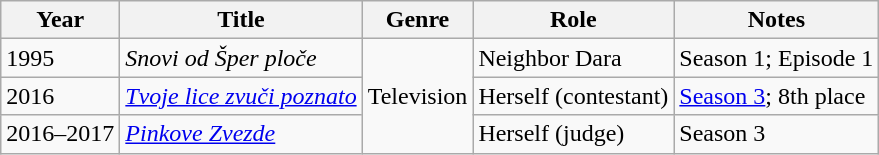<table class="wikitable">
<tr>
<th>Year</th>
<th>Title</th>
<th>Genre</th>
<th>Role</th>
<th>Notes</th>
</tr>
<tr>
<td>1995</td>
<td><em>Snovi od Šper ploče</em></td>
<td rowspan="3">Television</td>
<td>Neighbor Dara</td>
<td>Season 1; Episode 1</td>
</tr>
<tr>
<td>2016</td>
<td><em><a href='#'>Tvoje lice zvuči poznato</a></em></td>
<td>Herself (contestant)</td>
<td><a href='#'>Season 3</a>; 8th place</td>
</tr>
<tr>
<td>2016–2017</td>
<td><em><a href='#'>Pinkove Zvezde</a></em></td>
<td>Herself (judge)</td>
<td>Season 3</td>
</tr>
</table>
